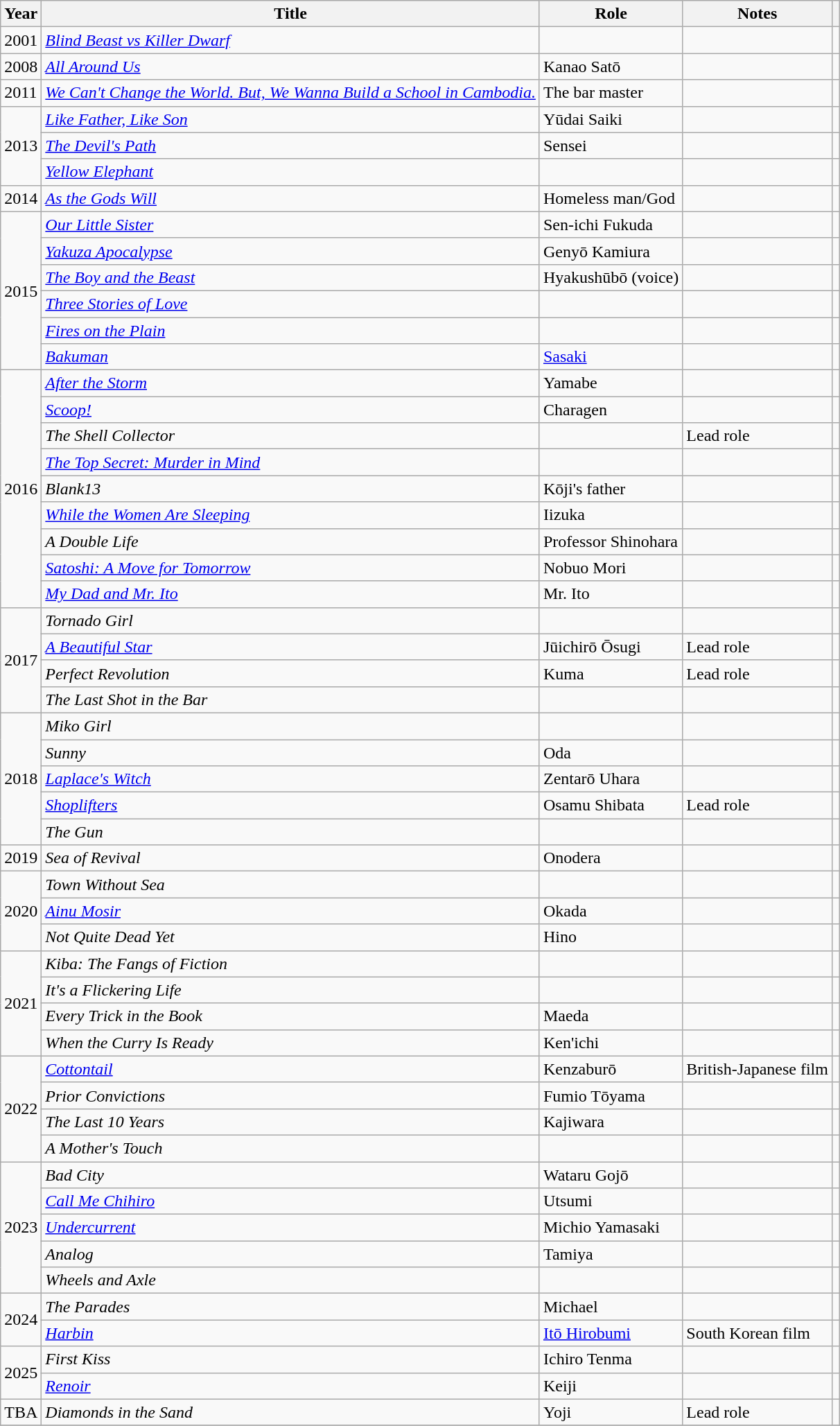<table class="wikitable sortable">
<tr>
<th>Year</th>
<th>Title</th>
<th>Role</th>
<th class="unsortable">Notes</th>
<th class="unsortable"></th>
</tr>
<tr>
<td>2001</td>
<td><em><a href='#'>Blind Beast vs Killer Dwarf</a></em></td>
<td></td>
<td></td>
<td></td>
</tr>
<tr>
<td>2008</td>
<td><em><a href='#'>All Around Us</a></em></td>
<td>Kanao Satō</td>
<td></td>
<td></td>
</tr>
<tr>
<td>2011</td>
<td><em><a href='#'>We Can't Change the World. But, We Wanna Build a School in Cambodia.</a></em></td>
<td>The bar master</td>
<td></td>
<td></td>
</tr>
<tr>
<td rowspan=3>2013</td>
<td><em><a href='#'>Like Father, Like Son</a></em></td>
<td>Yūdai Saiki</td>
<td></td>
<td></td>
</tr>
<tr>
<td><em><a href='#'>The Devil's Path</a></em></td>
<td>Sensei</td>
<td></td>
<td></td>
</tr>
<tr>
<td><em><a href='#'>Yellow Elephant</a></em></td>
<td></td>
<td></td>
<td></td>
</tr>
<tr>
<td rowspan=1>2014</td>
<td><em><a href='#'>As the Gods Will</a></em></td>
<td>Homeless man/God</td>
<td></td>
<td></td>
</tr>
<tr>
<td rowspan=6>2015</td>
<td><em><a href='#'>Our Little Sister</a></em></td>
<td>Sen-ichi Fukuda</td>
<td></td>
<td></td>
</tr>
<tr>
<td><em><a href='#'>Yakuza Apocalypse</a></em></td>
<td>Genyō Kamiura</td>
<td></td>
<td></td>
</tr>
<tr>
<td><em><a href='#'>The Boy and the Beast</a></em></td>
<td>Hyakushūbō (voice)</td>
<td></td>
<td></td>
</tr>
<tr>
<td><em><a href='#'>Three Stories of Love</a></em></td>
<td></td>
<td></td>
<td></td>
</tr>
<tr>
<td><em><a href='#'>Fires on the Plain</a></em></td>
<td></td>
<td></td>
<td></td>
</tr>
<tr>
<td><em><a href='#'>Bakuman</a></em></td>
<td><a href='#'>Sasaki</a></td>
<td></td>
<td></td>
</tr>
<tr>
<td rowspan="9">2016</td>
<td><em><a href='#'>After the Storm</a></em></td>
<td>Yamabe</td>
<td></td>
<td></td>
</tr>
<tr>
<td><em><a href='#'>Scoop!</a></em></td>
<td>Charagen</td>
<td></td>
<td></td>
</tr>
<tr>
<td><em>The Shell Collector</em></td>
<td></td>
<td>Lead role</td>
<td></td>
</tr>
<tr>
<td><em><a href='#'>The Top Secret: Murder in Mind</a></em></td>
<td></td>
<td></td>
<td></td>
</tr>
<tr>
<td><em>Blank13</em></td>
<td>Kōji's father</td>
<td></td>
<td></td>
</tr>
<tr>
<td><em><a href='#'>While the Women Are Sleeping</a></em></td>
<td>Iizuka</td>
<td></td>
<td></td>
</tr>
<tr>
<td><em>A Double Life</em></td>
<td>Professor Shinohara</td>
<td></td>
<td></td>
</tr>
<tr>
<td><em><a href='#'>Satoshi: A Move for Tomorrow</a></em></td>
<td>Nobuo Mori</td>
<td></td>
<td></td>
</tr>
<tr>
<td><em><a href='#'>My Dad and Mr. Ito</a></em></td>
<td>Mr. Ito</td>
<td></td>
<td></td>
</tr>
<tr>
<td rowspan=4>2017</td>
<td><em>Tornado Girl</em></td>
<td></td>
<td></td>
<td></td>
</tr>
<tr>
<td><em><a href='#'>A Beautiful Star</a></em></td>
<td>Jūichirō Ōsugi</td>
<td>Lead role</td>
<td></td>
</tr>
<tr>
<td><em>Perfect Revolution</em></td>
<td>Kuma</td>
<td>Lead role</td>
<td></td>
</tr>
<tr>
<td><em>The Last Shot in the Bar</em></td>
<td></td>
<td></td>
<td></td>
</tr>
<tr>
<td rowspan=5>2018</td>
<td><em>Miko Girl</em></td>
<td></td>
<td></td>
<td></td>
</tr>
<tr>
<td><em>Sunny</em></td>
<td>Oda</td>
<td></td>
<td></td>
</tr>
<tr>
<td><em><a href='#'>Laplace's Witch</a></em></td>
<td>Zentarō Uhara</td>
<td></td>
<td></td>
</tr>
<tr>
<td><em><a href='#'>Shoplifters</a></em></td>
<td>Osamu Shibata</td>
<td>Lead role</td>
<td></td>
</tr>
<tr>
<td><em>The Gun</em></td>
<td></td>
<td></td>
<td></td>
</tr>
<tr>
<td rowspan=1>2019</td>
<td><em>Sea of Revival</em></td>
<td>Onodera</td>
<td></td>
<td></td>
</tr>
<tr>
<td rowspan="3">2020</td>
<td><em>Town Without Sea</em></td>
<td></td>
<td></td>
<td></td>
</tr>
<tr>
<td><em><a href='#'>Ainu Mosir</a></em></td>
<td>Okada</td>
<td></td>
<td></td>
</tr>
<tr>
<td><em>Not Quite Dead Yet</em></td>
<td>Hino</td>
<td></td>
<td></td>
</tr>
<tr>
<td rowspan=4>2021</td>
<td><em>Kiba: The Fangs of Fiction</em></td>
<td></td>
<td></td>
<td></td>
</tr>
<tr>
<td><em>It's a Flickering Life</em></td>
<td></td>
<td></td>
<td></td>
</tr>
<tr>
<td><em>Every Trick in the Book</em></td>
<td>Maeda</td>
<td></td>
<td></td>
</tr>
<tr>
<td><em>When the Curry Is Ready</em></td>
<td>Ken'ichi</td>
<td></td>
<td></td>
</tr>
<tr>
<td rowspan=4>2022</td>
<td><em><a href='#'>Cottontail</a></em></td>
<td>Kenzaburō</td>
<td>British-Japanese film</td>
<td></td>
</tr>
<tr>
<td><em>Prior Convictions</em></td>
<td>Fumio Tōyama</td>
<td></td>
<td></td>
</tr>
<tr>
<td><em>The Last 10 Years</em></td>
<td>Kajiwara</td>
<td></td>
<td></td>
</tr>
<tr>
<td><em>A Mother's Touch</em></td>
<td></td>
<td></td>
<td></td>
</tr>
<tr>
<td rowspan="5">2023</td>
<td><em>Bad City</em></td>
<td>Wataru Gojō</td>
<td></td>
<td></td>
</tr>
<tr>
<td><em><a href='#'>Call Me Chihiro</a></em></td>
<td>Utsumi</td>
<td></td>
<td></td>
</tr>
<tr>
<td><em><a href='#'>Undercurrent</a></em></td>
<td>Michio Yamasaki</td>
<td></td>
<td></td>
</tr>
<tr>
<td><em>Analog</em></td>
<td>Tamiya</td>
<td></td>
<td></td>
</tr>
<tr>
<td><em>Wheels and Axle</em></td>
<td></td>
<td></td>
<td></td>
</tr>
<tr>
<td rowspan="2">2024</td>
<td><em>The Parades</em></td>
<td>Michael</td>
<td></td>
<td></td>
</tr>
<tr>
<td><em><a href='#'>Harbin</a></em></td>
<td><a href='#'>Itō Hirobumi</a></td>
<td>South Korean film</td>
<td></td>
</tr>
<tr>
<td rowspan="2">2025</td>
<td><em>First Kiss</em></td>
<td>Ichiro Tenma</td>
<td></td>
<td></td>
</tr>
<tr>
<td><em><a href='#'>Renoir</a></em></td>
<td>Keiji</td>
<td></td>
<td></td>
</tr>
<tr>
<td>TBA</td>
<td><em>Diamonds in the Sand</em></td>
<td>Yoji</td>
<td>Lead role</td>
<td></td>
</tr>
<tr>
</tr>
</table>
